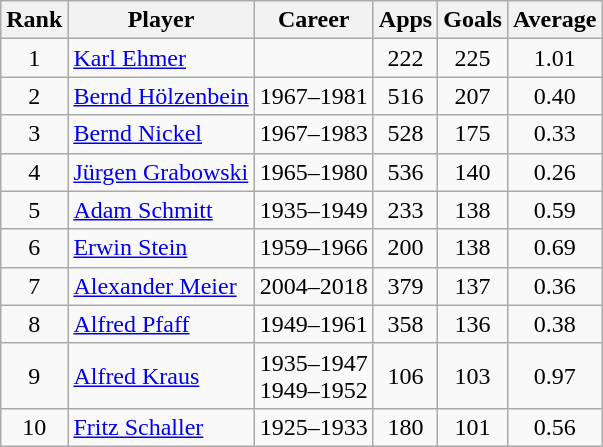<table class="wikitable sortable"  align="centre" style="text-align: center;">
<tr>
<th class="unsortable">Rank</th>
<th class="unsortable">Player</th>
<th class="unsortable">Career</th>
<th>Apps</th>
<th>Goals</th>
<th>Average</th>
</tr>
<tr>
<td>1</td>
<td align="left"> <a href='#'>Karl Ehmer</a></td>
<td></td>
<td>222</td>
<td>225</td>
<td>1.01</td>
</tr>
<tr>
<td>2</td>
<td align="left"> <a href='#'>Bernd Hölzenbein</a></td>
<td>1967–1981</td>
<td>516</td>
<td>207</td>
<td>0.40</td>
</tr>
<tr>
<td>3</td>
<td align="left"> <a href='#'>Bernd Nickel</a></td>
<td>1967–1983</td>
<td>528</td>
<td>175</td>
<td>0.33</td>
</tr>
<tr>
<td>4</td>
<td align="left"> <a href='#'>Jürgen Grabowski</a></td>
<td>1965–1980</td>
<td>536</td>
<td>140</td>
<td>0.26</td>
</tr>
<tr>
<td>5</td>
<td align="left"> <a href='#'>Adam Schmitt</a></td>
<td>1935–1949</td>
<td>233</td>
<td>138</td>
<td>0.59</td>
</tr>
<tr>
<td>6</td>
<td align="left"> <a href='#'>Erwin Stein</a></td>
<td>1959–1966</td>
<td>200</td>
<td>138</td>
<td>0.69</td>
</tr>
<tr>
<td>7</td>
<td align="left"> <a href='#'>Alexander Meier</a></td>
<td>2004–2018</td>
<td>379</td>
<td>137</td>
<td>0.36</td>
</tr>
<tr>
<td>8</td>
<td align="left"> <a href='#'>Alfred Pfaff</a></td>
<td>1949–1961</td>
<td>358</td>
<td>136</td>
<td>0.38</td>
</tr>
<tr>
<td>9</td>
<td align="left"> <a href='#'>Alfred Kraus</a></td>
<td>1935–1947<br>1949–1952</td>
<td>106</td>
<td>103</td>
<td>0.97</td>
</tr>
<tr>
<td>10</td>
<td align="left"> <a href='#'>Fritz Schaller</a></td>
<td>1925–1933</td>
<td>180</td>
<td>101</td>
<td>0.56</td>
</tr>
</table>
